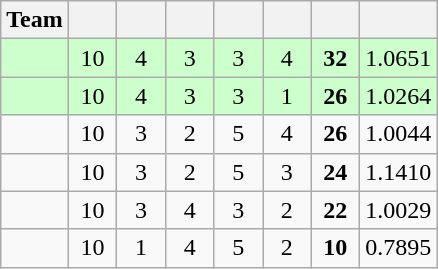<table class="wikitable" style="text-align:center;">
<tr>
<th>Team</th>
<th style="width:25px"></th>
<th style="width:25px"></th>
<th style="width:25px"></th>
<th style="width:25px"></th>
<th style="width:25px"></th>
<th style="width:25px"></th>
<th style="width:40px"></th>
</tr>
<tr style="background:#cfc">
<td style="text-align:left;"></td>
<td>10</td>
<td>4</td>
<td>3</td>
<td>3</td>
<td>4</td>
<td><strong>32</strong></td>
<td>1.0651</td>
</tr>
<tr style="background:#cfc">
<td style="text-align:left;"></td>
<td>10</td>
<td>4</td>
<td>3</td>
<td>3</td>
<td>1</td>
<td><strong>26</strong></td>
<td>1.0264</td>
</tr>
<tr>
<td style="text-align:left;"></td>
<td>10</td>
<td>3</td>
<td>2</td>
<td>5</td>
<td>4</td>
<td><strong>26</strong></td>
<td>1.0044</td>
</tr>
<tr>
<td style="text-align:left;"></td>
<td>10</td>
<td>3</td>
<td>2</td>
<td>5</td>
<td>3</td>
<td><strong>24</strong></td>
<td>1.1410</td>
</tr>
<tr>
<td style="text-align:left;"></td>
<td>10</td>
<td>3</td>
<td>4</td>
<td>3</td>
<td>2</td>
<td><strong>22</strong></td>
<td>1.0029</td>
</tr>
<tr>
<td style="text-align:left;"></td>
<td>10</td>
<td>1</td>
<td>4</td>
<td>5</td>
<td>2</td>
<td><strong>10</strong></td>
<td>0.7895</td>
</tr>
</table>
